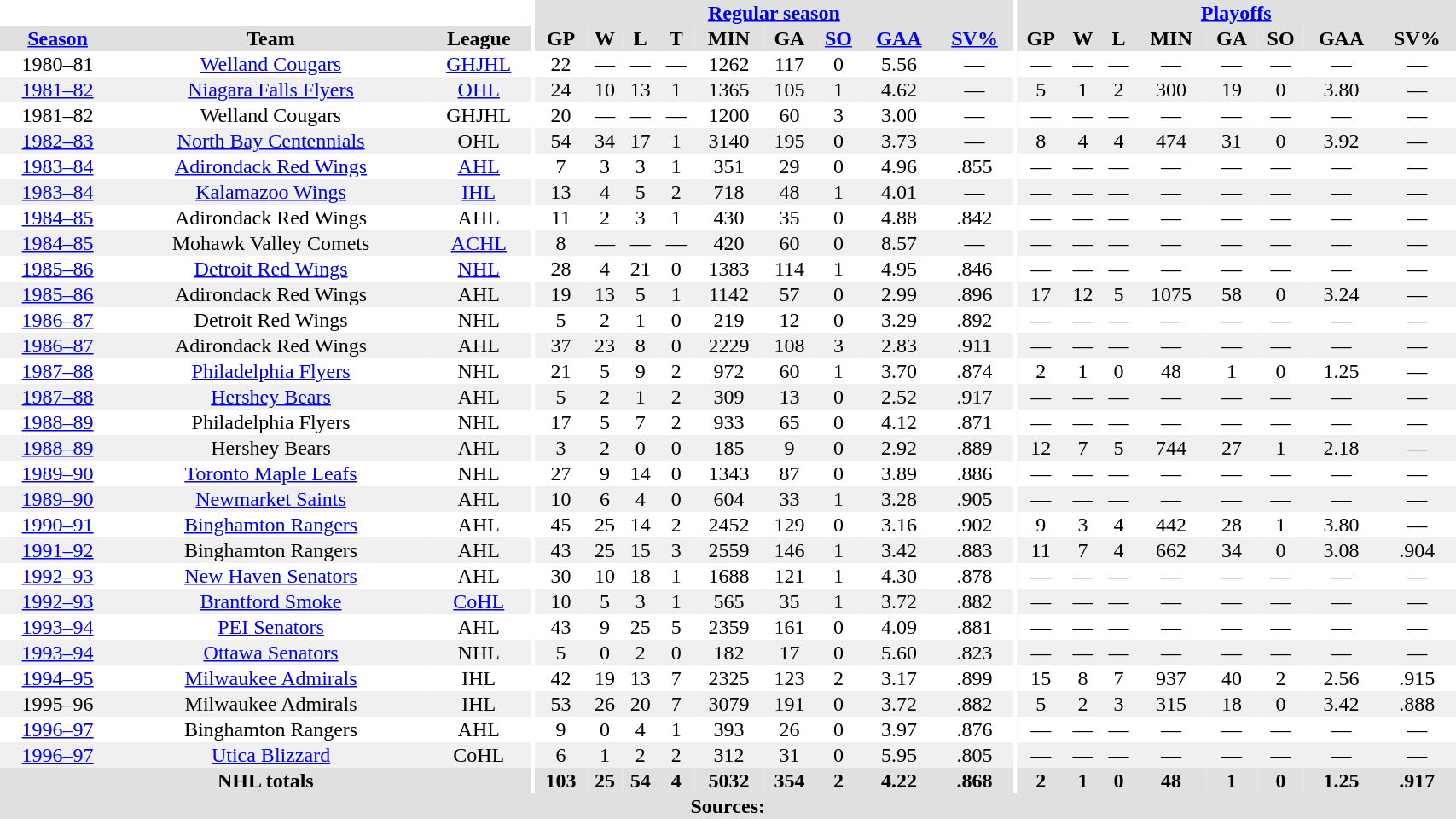<table border="0" cellpadding="1" cellspacing="0" style="width:90%; text-align:center;">
<tr bgcolor="#e0e0e0">
<th colspan="3" bgcolor="#ffffff"></th>
<th rowspan="99" bgcolor="#ffffff"></th>
<th colspan="9" bgcolor="#e0e0e0"><a href='#'>Regular season</a></th>
<th rowspan="99" bgcolor="#ffffff"></th>
<th colspan="8" bgcolor="#e0e0e0"><a href='#'>Playoffs</a></th>
</tr>
<tr bgcolor="#e0e0e0">
<th><a href='#'>Season</a></th>
<th>Team</th>
<th>League</th>
<th>GP</th>
<th>W</th>
<th>L</th>
<th>T</th>
<th>MIN</th>
<th>GA</th>
<th><a href='#'>SO</a></th>
<th><a href='#'>GAA</a></th>
<th><a href='#'>SV%</a></th>
<th>GP</th>
<th>W</th>
<th>L</th>
<th>MIN</th>
<th>GA</th>
<th>SO</th>
<th>GAA</th>
<th>SV%</th>
</tr>
<tr>
<td>1980–81</td>
<td><a href='#'>Welland Cougars</a></td>
<td><a href='#'>GHJHL</a></td>
<td>22</td>
<td>—</td>
<td>—</td>
<td>—</td>
<td>1262</td>
<td>117</td>
<td>0</td>
<td>5.56</td>
<td>—</td>
<td>—</td>
<td>—</td>
<td>—</td>
<td>—</td>
<td>—</td>
<td>—</td>
<td>—</td>
<td>—</td>
</tr>
<tr bgcolor="#f0f0f0">
<td><a href='#'>1981–82</a></td>
<td><a href='#'>Niagara Falls Flyers</a></td>
<td><a href='#'>OHL</a></td>
<td>24</td>
<td>10</td>
<td>13</td>
<td>1</td>
<td>1365</td>
<td>105</td>
<td>1</td>
<td>4.62</td>
<td>—</td>
<td>5</td>
<td>1</td>
<td>2</td>
<td>300</td>
<td>19</td>
<td>0</td>
<td>3.80</td>
<td>—</td>
</tr>
<tr>
<td>1981–82</td>
<td>Welland Cougars</td>
<td>GHJHL</td>
<td>20</td>
<td>—</td>
<td>—</td>
<td>—</td>
<td>1200</td>
<td>60</td>
<td>3</td>
<td>3.00</td>
<td>—</td>
<td>—</td>
<td>—</td>
<td>—</td>
<td>—</td>
<td>—</td>
<td>—</td>
<td>—</td>
<td>—</td>
</tr>
<tr bgcolor="#f0f0f0">
<td><a href='#'>1982–83</a></td>
<td><a href='#'>North Bay Centennials</a></td>
<td>OHL</td>
<td>54</td>
<td>34</td>
<td>17</td>
<td>1</td>
<td>3140</td>
<td>195</td>
<td>0</td>
<td>3.73</td>
<td>—</td>
<td>8</td>
<td>4</td>
<td>4</td>
<td>474</td>
<td>31</td>
<td>0</td>
<td>3.92</td>
<td>—</td>
</tr>
<tr>
<td><a href='#'>1983–84</a></td>
<td><a href='#'>Adirondack Red Wings</a></td>
<td><a href='#'>AHL</a></td>
<td>7</td>
<td>3</td>
<td>3</td>
<td>1</td>
<td>351</td>
<td>29</td>
<td>0</td>
<td>4.96</td>
<td>.855</td>
<td>—</td>
<td>—</td>
<td>—</td>
<td>—</td>
<td>—</td>
<td>—</td>
<td>—</td>
<td>—</td>
</tr>
<tr bgcolor="#f0f0f0">
<td><a href='#'>1983–84</a></td>
<td><a href='#'>Kalamazoo Wings</a></td>
<td><a href='#'>IHL</a></td>
<td>13</td>
<td>4</td>
<td>5</td>
<td>2</td>
<td>718</td>
<td>48</td>
<td>1</td>
<td>4.01</td>
<td>—</td>
<td>—</td>
<td>—</td>
<td>—</td>
<td>—</td>
<td>—</td>
<td>—</td>
<td>—</td>
<td>—</td>
</tr>
<tr>
<td><a href='#'>1984–85</a></td>
<td>Adirondack Red Wings</td>
<td>AHL</td>
<td>11</td>
<td>2</td>
<td>3</td>
<td>1</td>
<td>430</td>
<td>35</td>
<td>0</td>
<td>4.88</td>
<td>.842</td>
<td>—</td>
<td>—</td>
<td>—</td>
<td>—</td>
<td>—</td>
<td>—</td>
<td>—</td>
<td>—</td>
</tr>
<tr bgcolor="#f0f0f0">
<td><a href='#'>1984–85</a></td>
<td>Mohawk Valley Comets</td>
<td><a href='#'>ACHL</a></td>
<td>8</td>
<td>—</td>
<td>—</td>
<td>—</td>
<td>420</td>
<td>60</td>
<td>0</td>
<td>8.57</td>
<td>—</td>
<td>—</td>
<td>—</td>
<td>—</td>
<td>—</td>
<td>—</td>
<td>—</td>
<td>—</td>
<td>—</td>
</tr>
<tr>
<td><a href='#'>1985–86</a></td>
<td><a href='#'>Detroit Red Wings</a></td>
<td><a href='#'>NHL</a></td>
<td>28</td>
<td>4</td>
<td>21</td>
<td>0</td>
<td>1383</td>
<td>114</td>
<td>1</td>
<td>4.95</td>
<td>.846</td>
<td>—</td>
<td>—</td>
<td>—</td>
<td>—</td>
<td>—</td>
<td>—</td>
<td>—</td>
<td>—</td>
</tr>
<tr bgcolor="#f0f0f0">
<td><a href='#'>1985–86</a></td>
<td>Adirondack Red Wings</td>
<td>AHL</td>
<td>19</td>
<td>13</td>
<td>5</td>
<td>1</td>
<td>1142</td>
<td>57</td>
<td>0</td>
<td>2.99</td>
<td>.896</td>
<td>17</td>
<td>12</td>
<td>5</td>
<td>1075</td>
<td>58</td>
<td>0</td>
<td>3.24</td>
<td>—</td>
</tr>
<tr>
<td><a href='#'>1986–87</a></td>
<td>Detroit Red Wings</td>
<td>NHL</td>
<td>5</td>
<td>2</td>
<td>1</td>
<td>0</td>
<td>219</td>
<td>12</td>
<td>0</td>
<td>3.29</td>
<td>.892</td>
<td>—</td>
<td>—</td>
<td>—</td>
<td>—</td>
<td>—</td>
<td>—</td>
<td>—</td>
<td>—</td>
</tr>
<tr bgcolor="#f0f0f0">
<td><a href='#'>1986–87</a></td>
<td>Adirondack Red Wings</td>
<td>AHL</td>
<td>37</td>
<td>23</td>
<td>8</td>
<td>0</td>
<td>2229</td>
<td>108</td>
<td>3</td>
<td>2.83</td>
<td>.911</td>
<td>—</td>
<td>—</td>
<td>—</td>
<td>—</td>
<td>—</td>
<td>—</td>
<td>—</td>
<td>—</td>
</tr>
<tr>
<td><a href='#'>1987–88</a></td>
<td><a href='#'>Philadelphia Flyers</a></td>
<td>NHL</td>
<td>21</td>
<td>5</td>
<td>9</td>
<td>2</td>
<td>972</td>
<td>60</td>
<td>1</td>
<td>3.70</td>
<td>.874</td>
<td>2</td>
<td>1</td>
<td>0</td>
<td>48</td>
<td>1</td>
<td>0</td>
<td>1.25</td>
<td>—</td>
</tr>
<tr bgcolor="#f0f0f0">
<td><a href='#'>1987–88</a></td>
<td><a href='#'>Hershey Bears</a></td>
<td>AHL</td>
<td>5</td>
<td>2</td>
<td>1</td>
<td>2</td>
<td>309</td>
<td>13</td>
<td>0</td>
<td>2.52</td>
<td>.917</td>
<td>—</td>
<td>—</td>
<td>—</td>
<td>—</td>
<td>—</td>
<td>—</td>
<td>—</td>
<td>—</td>
</tr>
<tr>
<td><a href='#'>1988–89</a></td>
<td>Philadelphia Flyers</td>
<td>NHL</td>
<td>17</td>
<td>5</td>
<td>7</td>
<td>2</td>
<td>933</td>
<td>65</td>
<td>0</td>
<td>4.12</td>
<td>.871</td>
<td>—</td>
<td>—</td>
<td>—</td>
<td>—</td>
<td>—</td>
<td>—</td>
<td>—</td>
<td>—</td>
</tr>
<tr bgcolor="#f0f0f0">
<td><a href='#'>1988–89</a></td>
<td>Hershey Bears</td>
<td>AHL</td>
<td>3</td>
<td>2</td>
<td>0</td>
<td>0</td>
<td>185</td>
<td>9</td>
<td>0</td>
<td>2.92</td>
<td>.889</td>
<td>12</td>
<td>7</td>
<td>5</td>
<td>744</td>
<td>27</td>
<td>1</td>
<td>2.18</td>
<td>—</td>
</tr>
<tr>
<td><a href='#'>1989–90</a></td>
<td><a href='#'>Toronto Maple Leafs</a></td>
<td>NHL</td>
<td>27</td>
<td>9</td>
<td>14</td>
<td>0</td>
<td>1343</td>
<td>87</td>
<td>0</td>
<td>3.89</td>
<td>.886</td>
<td>—</td>
<td>—</td>
<td>—</td>
<td>—</td>
<td>—</td>
<td>—</td>
<td>—</td>
<td>—</td>
</tr>
<tr bgcolor="#f0f0f0">
<td><a href='#'>1989–90</a></td>
<td><a href='#'>Newmarket Saints</a></td>
<td>AHL</td>
<td>10</td>
<td>6</td>
<td>4</td>
<td>0</td>
<td>604</td>
<td>33</td>
<td>1</td>
<td>3.28</td>
<td>.905</td>
<td>—</td>
<td>—</td>
<td>—</td>
<td>—</td>
<td>—</td>
<td>—</td>
<td>—</td>
<td>—</td>
</tr>
<tr>
<td><a href='#'>1990–91</a></td>
<td><a href='#'>Binghamton Rangers</a></td>
<td>AHL</td>
<td>45</td>
<td>25</td>
<td>14</td>
<td>2</td>
<td>2452</td>
<td>129</td>
<td>0</td>
<td>3.16</td>
<td>.902</td>
<td>9</td>
<td>3</td>
<td>4</td>
<td>442</td>
<td>28</td>
<td>1</td>
<td>3.80</td>
<td>—</td>
</tr>
<tr bgcolor="#f0f0f0">
<td><a href='#'>1991–92</a></td>
<td>Binghamton Rangers</td>
<td>AHL</td>
<td>43</td>
<td>25</td>
<td>15</td>
<td>3</td>
<td>2559</td>
<td>146</td>
<td>1</td>
<td>3.42</td>
<td>.883</td>
<td>11</td>
<td>7</td>
<td>4</td>
<td>662</td>
<td>34</td>
<td>0</td>
<td>3.08</td>
<td>.904</td>
</tr>
<tr>
<td><a href='#'>1992–93</a></td>
<td><a href='#'>New Haven Senators</a></td>
<td>AHL</td>
<td>30</td>
<td>10</td>
<td>18</td>
<td>1</td>
<td>1688</td>
<td>121</td>
<td>1</td>
<td>4.30</td>
<td>.878</td>
<td>—</td>
<td>—</td>
<td>—</td>
<td>—</td>
<td>—</td>
<td>—</td>
<td>—</td>
<td>—</td>
</tr>
<tr bgcolor="#f0f0f0">
<td><a href='#'>1992–93</a></td>
<td><a href='#'>Brantford Smoke</a></td>
<td><a href='#'>CoHL</a></td>
<td>10</td>
<td>5</td>
<td>3</td>
<td>1</td>
<td>565</td>
<td>35</td>
<td>1</td>
<td>3.72</td>
<td>.882</td>
<td>—</td>
<td>—</td>
<td>—</td>
<td>—</td>
<td>—</td>
<td>—</td>
<td>—</td>
<td>—</td>
</tr>
<tr>
<td><a href='#'>1993–94</a></td>
<td><a href='#'>PEI Senators</a></td>
<td>AHL</td>
<td>43</td>
<td>9</td>
<td>25</td>
<td>5</td>
<td>2359</td>
<td>161</td>
<td>0</td>
<td>4.09</td>
<td>.881</td>
<td>—</td>
<td>—</td>
<td>—</td>
<td>—</td>
<td>—</td>
<td>—</td>
<td>—</td>
<td>—</td>
</tr>
<tr bgcolor="#f0f0f0">
<td><a href='#'>1993–94</a></td>
<td><a href='#'>Ottawa Senators</a></td>
<td>NHL</td>
<td>5</td>
<td>0</td>
<td>2</td>
<td>0</td>
<td>182</td>
<td>17</td>
<td>0</td>
<td>5.60</td>
<td>.823</td>
<td>—</td>
<td>—</td>
<td>—</td>
<td>—</td>
<td>—</td>
<td>—</td>
<td>—</td>
<td>—</td>
</tr>
<tr>
<td><a href='#'>1994–95</a></td>
<td><a href='#'>Milwaukee Admirals</a></td>
<td>IHL</td>
<td>42</td>
<td>19</td>
<td>13</td>
<td>7</td>
<td>2325</td>
<td>123</td>
<td>2</td>
<td>3.17</td>
<td>.899</td>
<td>15</td>
<td>8</td>
<td>7</td>
<td>937</td>
<td>40</td>
<td>2</td>
<td>2.56</td>
<td>.915</td>
</tr>
<tr bgcolor="#f0f0f0">
<td>1995–96</td>
<td>Milwaukee Admirals</td>
<td>IHL</td>
<td>53</td>
<td>26</td>
<td>20</td>
<td>7</td>
<td>3079</td>
<td>191</td>
<td>0</td>
<td>3.72</td>
<td>.882</td>
<td>5</td>
<td>2</td>
<td>3</td>
<td>315</td>
<td>18</td>
<td>0</td>
<td>3.42</td>
<td>.888</td>
</tr>
<tr>
<td><a href='#'>1996–97</a></td>
<td>Binghamton Rangers</td>
<td>AHL</td>
<td>9</td>
<td>0</td>
<td>4</td>
<td>1</td>
<td>393</td>
<td>26</td>
<td>0</td>
<td>3.97</td>
<td>.876</td>
<td>—</td>
<td>—</td>
<td>—</td>
<td>—</td>
<td>—</td>
<td>—</td>
<td>—</td>
<td>—</td>
</tr>
<tr bgcolor="#f0f0f0">
<td><a href='#'>1996–97</a></td>
<td><a href='#'>Utica Blizzard</a></td>
<td>CoHL</td>
<td>6</td>
<td>1</td>
<td>2</td>
<td>2</td>
<td>312</td>
<td>31</td>
<td>0</td>
<td>5.95</td>
<td>.805</td>
<td>—</td>
<td>—</td>
<td>—</td>
<td>—</td>
<td>—</td>
<td>—</td>
<td>—</td>
<td>—</td>
</tr>
<tr bgcolor="#e0e0e0">
<th colspan=3>NHL totals</th>
<th>103</th>
<th>25</th>
<th>54</th>
<th>4</th>
<th>5032</th>
<th>354</th>
<th>2</th>
<th>4.22</th>
<th>.868</th>
<th>2</th>
<th>1</th>
<th>0</th>
<th>48</th>
<th>1</th>
<th>0</th>
<th>1.25</th>
<th>.917</th>
</tr>
<tr bgcolor="#e0e0e0">
<td colspan="22" style="text-align: center;"><strong>Sources:</strong></td>
</tr>
</table>
